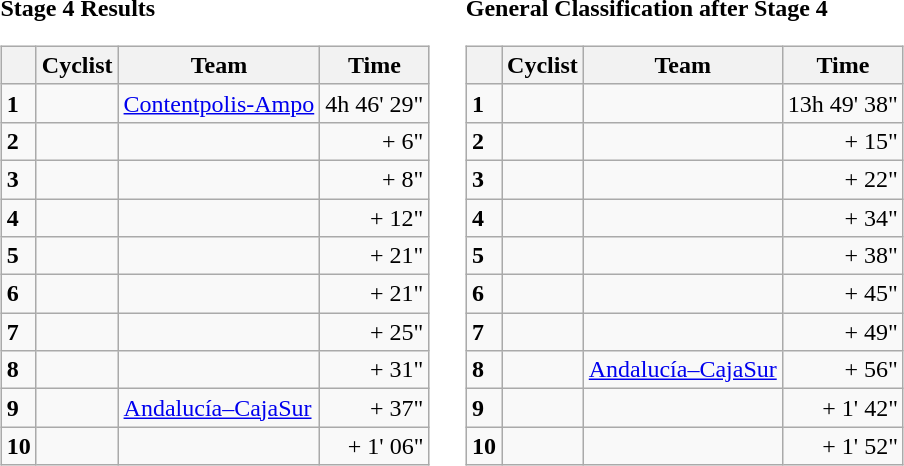<table>
<tr>
<td valign=top><strong>Stage 4 Results</strong><br><table class="wikitable">
<tr>
<th></th>
<th>Cyclist</th>
<th>Team</th>
<th>Time</th>
</tr>
<tr>
<td><strong>1</strong></td>
<td></td>
<td><a href='#'>Contentpolis-Ampo</a></td>
<td align="right">4h 46' 29"</td>
</tr>
<tr>
<td><strong>2</strong></td>
<td></td>
<td></td>
<td align="right">+ 6"</td>
</tr>
<tr>
<td><strong>3</strong></td>
<td></td>
<td></td>
<td align="right">+ 8"</td>
</tr>
<tr>
<td><strong>4</strong></td>
<td></td>
<td></td>
<td align="right">+ 12"</td>
</tr>
<tr>
<td><strong>5</strong></td>
<td></td>
<td></td>
<td align="right">+ 21"</td>
</tr>
<tr>
<td><strong>6</strong></td>
<td></td>
<td></td>
<td align="right">+ 21"</td>
</tr>
<tr>
<td><strong>7</strong></td>
<td></td>
<td></td>
<td align="right">+ 25"</td>
</tr>
<tr>
<td><strong>8</strong></td>
<td></td>
<td></td>
<td align="right">+ 31"</td>
</tr>
<tr>
<td><strong>9</strong></td>
<td></td>
<td><a href='#'>Andalucía–CajaSur</a></td>
<td align="right">+ 37"</td>
</tr>
<tr>
<td><strong>10</strong></td>
<td></td>
<td></td>
<td align="right">+ 1' 06"</td>
</tr>
</table>
</td>
<td></td>
<td><strong>General Classification after Stage 4</strong><br><table class="wikitable">
<tr>
<th></th>
<th>Cyclist</th>
<th>Team</th>
<th>Time</th>
</tr>
<tr>
<td><strong>1</strong></td>
<td></td>
<td></td>
<td align="right">13h 49' 38"</td>
</tr>
<tr>
<td><strong>2</strong></td>
<td></td>
<td></td>
<td align="right">+ 15"</td>
</tr>
<tr>
<td><strong>3</strong></td>
<td></td>
<td></td>
<td align="right">+ 22"</td>
</tr>
<tr>
<td><strong>4</strong></td>
<td></td>
<td></td>
<td align="right">+ 34"</td>
</tr>
<tr>
<td><strong>5</strong></td>
<td></td>
<td></td>
<td align="right">+ 38"</td>
</tr>
<tr>
<td><strong>6</strong></td>
<td></td>
<td></td>
<td align="right">+ 45"</td>
</tr>
<tr>
<td><strong>7</strong></td>
<td></td>
<td></td>
<td align="right">+ 49"</td>
</tr>
<tr>
<td><strong>8</strong></td>
<td> </td>
<td><a href='#'>Andalucía–CajaSur</a></td>
<td align="right">+ 56"</td>
</tr>
<tr>
<td><strong>9</strong></td>
<td></td>
<td></td>
<td align="right">+ 1' 42"</td>
</tr>
<tr>
<td><strong>10</strong></td>
<td></td>
<td></td>
<td align="right">+ 1' 52"</td>
</tr>
</table>
</td>
</tr>
</table>
